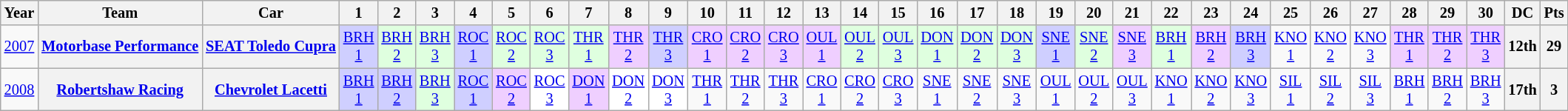<table class="wikitable" style="text-align:center; font-size:85%">
<tr>
<th>Year</th>
<th>Team</th>
<th>Car</th>
<th>1</th>
<th>2</th>
<th>3</th>
<th>4</th>
<th>5</th>
<th>6</th>
<th>7</th>
<th>8</th>
<th>9</th>
<th>10</th>
<th>11</th>
<th>12</th>
<th>13</th>
<th>14</th>
<th>15</th>
<th>16</th>
<th>17</th>
<th>18</th>
<th>19</th>
<th>20</th>
<th>21</th>
<th>22</th>
<th>23</th>
<th>24</th>
<th>25</th>
<th>26</th>
<th>27</th>
<th>28</th>
<th>29</th>
<th>30</th>
<th>DC</th>
<th>Pts</th>
</tr>
<tr>
<td><a href='#'>2007</a></td>
<th nowrap><a href='#'>Motorbase Performance</a></th>
<th nowrap><a href='#'>SEAT Toledo Cupra</a></th>
<td style="background:#CFCFFF;"><a href='#'>BRH<br>1</a><br></td>
<td style="background:#DFFFDF;"><a href='#'>BRH<br>2</a><br></td>
<td style="background:#DFFFDF;"><a href='#'>BRH<br>3</a><br></td>
<td style="background:#CFCFFF;"><a href='#'>ROC<br>1</a><br></td>
<td style="background:#DFFFDF;"><a href='#'>ROC<br>2</a><br></td>
<td style="background:#DFFFDF;"><a href='#'>ROC<br>3</a><br></td>
<td style="background:#DFFFDF;"><a href='#'>THR<br>1</a><br></td>
<td style="background:#EFCFFF;"><a href='#'>THR<br>2</a><br></td>
<td style="background:#CFCFFF;"><a href='#'>THR<br>3</a><br></td>
<td style="background:#EFCFFF;"><a href='#'>CRO<br>1</a><br></td>
<td style="background:#EFCFFF;"><a href='#'>CRO<br>2</a><br></td>
<td style="background:#EFCFFF;"><a href='#'>CRO<br>3</a><br></td>
<td style="background:#EFCFFF;"><a href='#'>OUL<br>1</a><br></td>
<td style="background:#DFFFDF;"><a href='#'>OUL<br>2</a><br></td>
<td style="background:#DFFFDF;"><a href='#'>OUL<br>3</a><br></td>
<td style="background:#DFFFDF;"><a href='#'>DON<br>1</a><br></td>
<td style="background:#DFFFDF;"><a href='#'>DON<br>2</a><br></td>
<td style="background:#DFFFDF;"><a href='#'>DON<br>3</a><br></td>
<td style="background:#CFCFFF;"><a href='#'>SNE<br>1</a><br></td>
<td style="background:#DFFFDF;"><a href='#'>SNE<br>2</a><br></td>
<td style="background:#EFCFFF;"><a href='#'>SNE<br>3</a><br></td>
<td style="background:#DFFFDF;"><a href='#'>BRH<br>1</a><br></td>
<td style="background:#EFCFFF;"><a href='#'>BRH<br>2</a><br></td>
<td style="background:#CFCFFF;"><a href='#'>BRH<br>3</a><br></td>
<td><a href='#'>KNO<br>1</a><br></td>
<td><a href='#'>KNO<br>2</a><br></td>
<td><a href='#'>KNO<br>3</a><br></td>
<td style="background:#EFCFFF;"><a href='#'>THR<br>1</a><br></td>
<td style="background:#EFCFFF;"><a href='#'>THR<br>2</a><br></td>
<td style="background:#EFCFFF;"><a href='#'>THR<br>3</a><br></td>
<th>12th</th>
<th>29</th>
</tr>
<tr>
<td><a href='#'>2008</a></td>
<th nowrap><a href='#'>Robertshaw Racing</a></th>
<th nowrap><a href='#'>Chevrolet Lacetti</a></th>
<td style="background:#CFCFFF;"><a href='#'>BRH<br>1</a><br></td>
<td style="background:#CFCFFF;"><a href='#'>BRH<br>2</a><br></td>
<td style="background:#DFFFDF;"><a href='#'>BRH<br>3</a><br></td>
<td style="background:#CFCFFF;"><a href='#'>ROC<br>1</a><br></td>
<td style="background:#EFCFFF;"><a href='#'>ROC<br>2</a><br></td>
<td style="background:#FFFFFF;"><a href='#'>ROC<br>3</a><br></td>
<td style="background:#EFCFFF;"><a href='#'>DON<br>1</a><br></td>
<td style="background:#FFFFFF;"><a href='#'>DON<br>2</a><br></td>
<td style="background:#FFFFFF;"><a href='#'>DON<br>3</a><br></td>
<td><a href='#'>THR<br>1</a><br></td>
<td><a href='#'>THR<br>2</a><br></td>
<td><a href='#'>THR<br>3</a><br></td>
<td><a href='#'>CRO<br>1</a><br></td>
<td><a href='#'>CRO<br>2</a><br></td>
<td><a href='#'>CRO<br>3</a><br></td>
<td><a href='#'>SNE<br>1</a><br></td>
<td><a href='#'>SNE<br>2</a><br></td>
<td><a href='#'>SNE<br>3</a><br></td>
<td><a href='#'>OUL<br>1</a><br></td>
<td><a href='#'>OUL<br>2</a><br></td>
<td><a href='#'>OUL<br>3</a><br></td>
<td><a href='#'>KNO<br>1</a><br></td>
<td><a href='#'>KNO<br>2</a><br></td>
<td><a href='#'>KNO<br>3</a><br></td>
<td><a href='#'>SIL<br>1</a><br></td>
<td><a href='#'>SIL<br>2</a><br></td>
<td><a href='#'>SIL<br>3</a><br></td>
<td><a href='#'>BRH<br>1</a><br></td>
<td><a href='#'>BRH<br>2</a><br></td>
<td><a href='#'>BRH<br>3</a><br></td>
<th>17th</th>
<th>3</th>
</tr>
</table>
